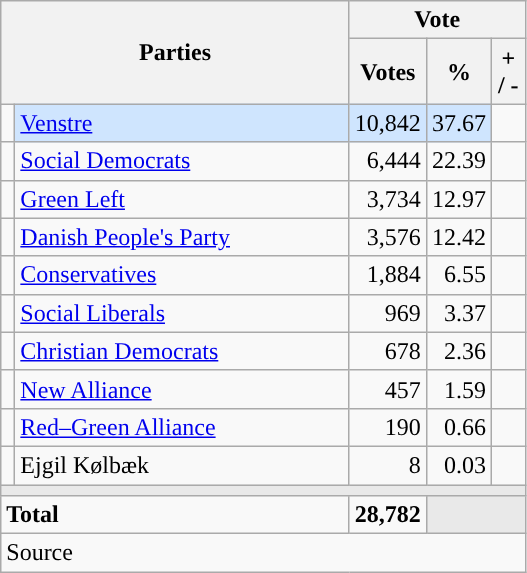<table class="wikitable" style="text-align:right;">
<tr>
<th style="text-align:centre;" rowspan="2" colspan="2" width="225">Parties</th>
<th colspan="3">Vote</th>
</tr>
<tr>
<th width="15">Votes</th>
<th width="15">%</th>
<th width="15">+ / -</th>
</tr>
<tr>
<td width="2" style="color:inherit;background:"></td>
<td bgcolor=#cfe5fe  align="left"><a href='#'>Venstre</a></td>
<td bgcolor=#cfe5fe>10,842</td>
<td bgcolor=#cfe5fe>37.67</td>
<td></td>
</tr>
<tr>
<td width="2" style="color:inherit;background:"></td>
<td align="left"><a href='#'>Social Democrats</a></td>
<td>6,444</td>
<td>22.39</td>
<td></td>
</tr>
<tr>
<td width="2" style="color:inherit;background:"></td>
<td align="left"><a href='#'>Green Left</a></td>
<td>3,734</td>
<td>12.97</td>
<td></td>
</tr>
<tr>
<td width="2" style="color:inherit;background:"></td>
<td align="left"><a href='#'>Danish People's Party</a></td>
<td>3,576</td>
<td>12.42</td>
<td></td>
</tr>
<tr>
<td width="2" style="color:inherit;background:"></td>
<td align="left"><a href='#'>Conservatives</a></td>
<td>1,884</td>
<td>6.55</td>
<td></td>
</tr>
<tr>
<td width="2" style="color:inherit;background:"></td>
<td align="left"><a href='#'>Social Liberals</a></td>
<td>969</td>
<td>3.37</td>
<td></td>
</tr>
<tr>
<td width="2" style="color:inherit;background:"></td>
<td align="left"><a href='#'>Christian Democrats</a></td>
<td>678</td>
<td>2.36</td>
<td></td>
</tr>
<tr>
<td width="2" style="color:inherit;background:"></td>
<td align="left"><a href='#'>New Alliance</a></td>
<td>457</td>
<td>1.59</td>
<td></td>
</tr>
<tr>
<td width="2" style="color:inherit;background:"></td>
<td align="left"><a href='#'>Red–Green Alliance</a></td>
<td>190</td>
<td>0.66</td>
<td></td>
</tr>
<tr>
<td width="2" style="color:inherit;background:"></td>
<td align="left">Ejgil Kølbæk</td>
<td>8</td>
<td>0.03</td>
<td></td>
</tr>
<tr>
<td colspan="7" bgcolor="#E9E9E9"></td>
</tr>
<tr>
<td align="left" colspan="2"><strong>Total</strong></td>
<td><strong>28,782</strong></td>
<td bgcolor="#E9E9E9" colspan="2"></td>
</tr>
<tr>
<td align="left" colspan="6">Source</td>
</tr>
</table>
